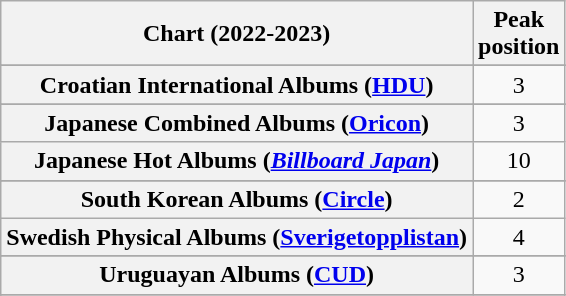<table class="wikitable sortable plainrowheaders" style="text-align:center">
<tr>
<th scope="col">Chart (2022-2023)</th>
<th scope="col">Peak<br>position</th>
</tr>
<tr>
</tr>
<tr>
</tr>
<tr>
<th scope="row">Croatian International Albums (<a href='#'>HDU</a>)</th>
<td>3</td>
</tr>
<tr>
</tr>
<tr>
</tr>
<tr>
</tr>
<tr>
</tr>
<tr>
<th scope="row">Japanese Combined Albums (<a href='#'>Oricon</a>)</th>
<td>3</td>
</tr>
<tr>
<th scope="row">Japanese Hot Albums (<em><a href='#'>Billboard Japan</a></em>)</th>
<td>10</td>
</tr>
<tr>
</tr>
<tr>
<th scope="row">South Korean Albums (<a href='#'>Circle</a>)</th>
<td>2</td>
</tr>
<tr>
<th scope="row">Swedish Physical Albums (<a href='#'>Sverigetopplistan</a>)</th>
<td>4</td>
</tr>
<tr>
</tr>
<tr>
</tr>
<tr>
<th scope="row">Uruguayan Albums (<a href='#'>CUD</a>)</th>
<td>3</td>
</tr>
<tr>
</tr>
<tr>
</tr>
</table>
